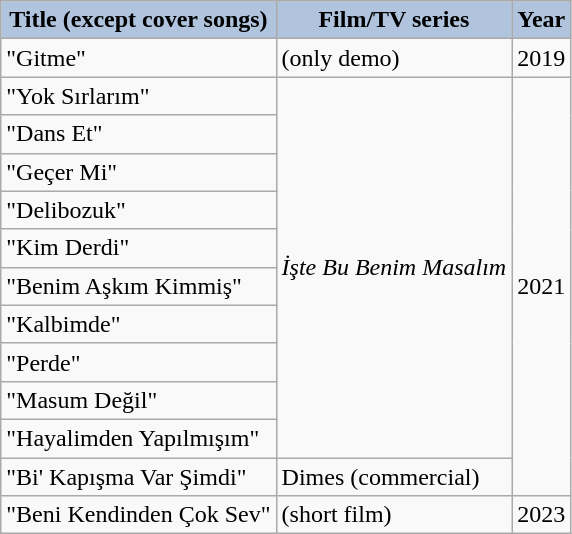<table class="wikitable">
<tr>
<th style="background:LightSteelBlue">Title (except cover songs)</th>
<th style="background:LightSteelBlue">Film/TV series</th>
<th style="background:LightSteelBlue">Year</th>
</tr>
<tr>
<td>"Gitme"</td>
<td>(only demo)</td>
<td>2019</td>
</tr>
<tr>
<td>"Yok Sırlarım"</td>
<td rowspan=10><em>İşte Bu Benim Masalım</em></td>
<td rowspan=11>2021</td>
</tr>
<tr>
<td>"Dans Et"</td>
</tr>
<tr>
<td>"Geçer Mi"</td>
</tr>
<tr>
<td>"Delibozuk"</td>
</tr>
<tr>
<td>"Kim Derdi"</td>
</tr>
<tr>
<td>"Benim Aşkım Kimmiş"</td>
</tr>
<tr>
<td>"Kalbimde"</td>
</tr>
<tr>
<td>"Perde"</td>
</tr>
<tr>
<td>"Masum Değil"</td>
</tr>
<tr>
<td>"Hayalimden Yapılmışım"</td>
</tr>
<tr>
<td>"Bi' Kapışma Var Şimdi"</td>
<td>Dimes (commercial)</td>
</tr>
<tr>
<td>"Beni Kendinden Çok Sev"</td>
<td>(short film)</td>
<td>2023</td>
</tr>
</table>
